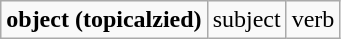<table class="wikitable">
<tr>
<td><strong>object (topicalzied)</strong></td>
<td>subject</td>
<td>verb</td>
</tr>
</table>
